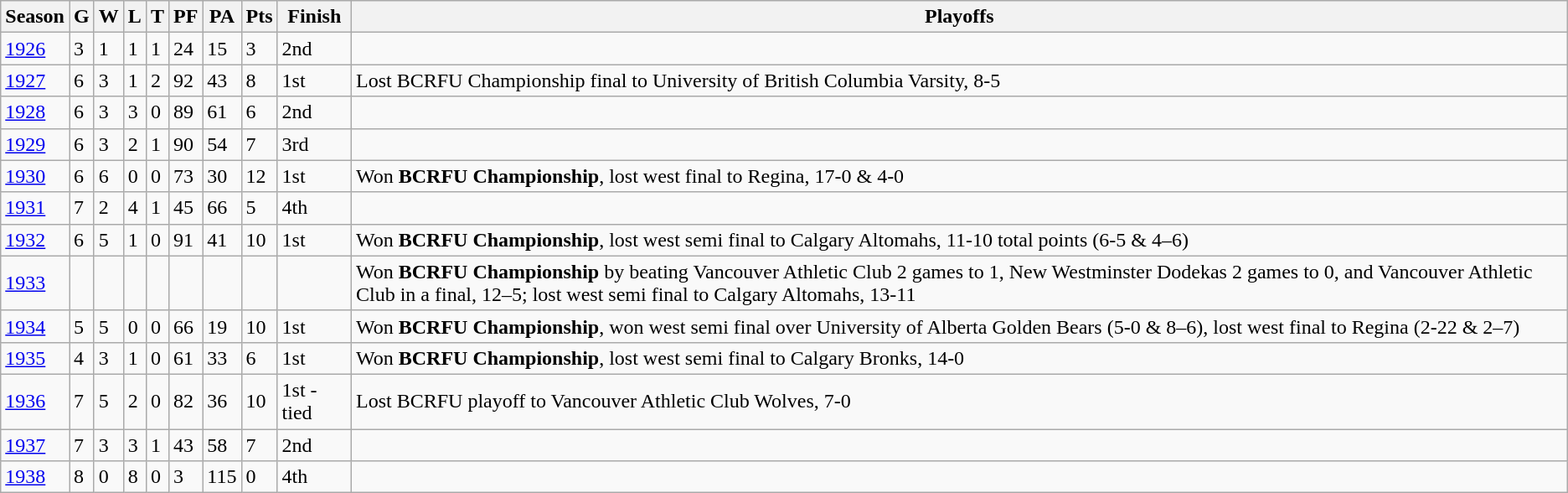<table class="wikitable">
<tr>
<th>Season</th>
<th>G</th>
<th>W</th>
<th>L</th>
<th>T</th>
<th>PF</th>
<th>PA</th>
<th>Pts</th>
<th>Finish</th>
<th>Playoffs</th>
</tr>
<tr>
<td><a href='#'>1926</a></td>
<td>3</td>
<td>1</td>
<td>1</td>
<td>1</td>
<td>24</td>
<td>15</td>
<td>3</td>
<td>2nd</td>
<td></td>
</tr>
<tr>
<td><a href='#'>1927</a></td>
<td>6</td>
<td>3</td>
<td>1</td>
<td>2</td>
<td>92</td>
<td>43</td>
<td>8</td>
<td>1st</td>
<td>Lost BCRFU Championship final to University of British Columbia Varsity, 8-5</td>
</tr>
<tr>
<td><a href='#'>1928</a></td>
<td>6</td>
<td>3</td>
<td>3</td>
<td>0</td>
<td>89</td>
<td>61</td>
<td>6</td>
<td>2nd</td>
<td></td>
</tr>
<tr>
<td><a href='#'>1929</a></td>
<td>6</td>
<td>3</td>
<td>2</td>
<td>1</td>
<td>90</td>
<td>54</td>
<td>7</td>
<td>3rd</td>
<td></td>
</tr>
<tr>
<td><a href='#'>1930</a></td>
<td>6</td>
<td>6</td>
<td>0</td>
<td>0</td>
<td>73</td>
<td>30</td>
<td>12</td>
<td>1st</td>
<td>Won <strong>BCRFU Championship</strong>, lost west final to Regina, 17-0 & 4-0</td>
</tr>
<tr>
<td><a href='#'>1931</a></td>
<td>7</td>
<td>2</td>
<td>4</td>
<td>1</td>
<td>45</td>
<td>66</td>
<td>5</td>
<td>4th</td>
<td></td>
</tr>
<tr>
<td><a href='#'>1932</a></td>
<td>6</td>
<td>5</td>
<td>1</td>
<td>0</td>
<td>91</td>
<td>41</td>
<td>10</td>
<td>1st</td>
<td>Won <strong>BCRFU Championship</strong>, lost west semi final to Calgary Altomahs, 11-10 total points (6-5 & 4–6)</td>
</tr>
<tr>
<td><a href='#'>1933</a></td>
<td></td>
<td></td>
<td></td>
<td></td>
<td></td>
<td></td>
<td></td>
<td></td>
<td>Won <strong>BCRFU Championship</strong> by beating Vancouver Athletic Club 2 games to 1, New Westminster Dodekas 2 games to 0, and Vancouver Athletic Club in a final, 12–5; lost west semi final to Calgary Altomahs, 13-11</td>
</tr>
<tr>
<td><a href='#'>1934</a></td>
<td>5</td>
<td>5</td>
<td>0</td>
<td>0</td>
<td>66</td>
<td>19</td>
<td>10</td>
<td>1st</td>
<td>Won <strong>BCRFU Championship</strong>, won west semi final over University of Alberta Golden Bears (5-0 & 8–6), lost west final to Regina (2-22 & 2–7)</td>
</tr>
<tr>
<td><a href='#'>1935</a></td>
<td>4</td>
<td>3</td>
<td>1</td>
<td>0</td>
<td>61</td>
<td>33</td>
<td>6</td>
<td>1st</td>
<td>Won <strong>BCRFU Championship</strong>, lost west semi final to Calgary Bronks, 14-0</td>
</tr>
<tr>
<td><a href='#'>1936</a></td>
<td>7</td>
<td>5</td>
<td>2</td>
<td>0</td>
<td>82</td>
<td>36</td>
<td>10</td>
<td>1st - tied</td>
<td>Lost BCRFU playoff to Vancouver Athletic Club Wolves, 7-0</td>
</tr>
<tr>
<td><a href='#'>1937</a></td>
<td>7</td>
<td>3</td>
<td>3</td>
<td>1</td>
<td>43</td>
<td>58</td>
<td>7</td>
<td>2nd</td>
<td></td>
</tr>
<tr>
<td><a href='#'>1938</a></td>
<td>8</td>
<td>0</td>
<td>8</td>
<td>0</td>
<td>3</td>
<td>115</td>
<td>0</td>
<td>4th</td>
<td></td>
</tr>
</table>
